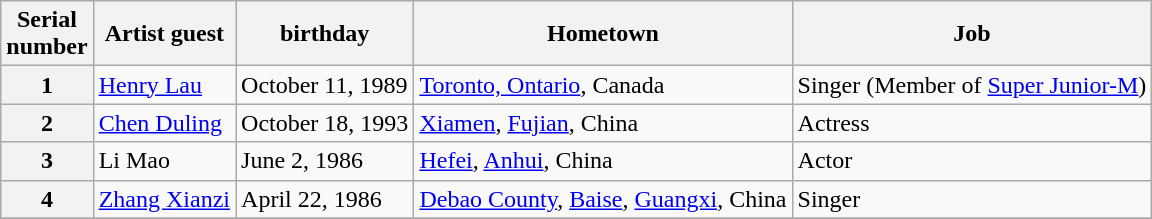<table class="wikitable">
<tr>
<th>Serial<br>number</th>
<th>Artist guest</th>
<th>birthday</th>
<th>Hometown</th>
<th>Job</th>
</tr>
<tr>
<th>1</th>
<td><a href='#'>Henry Lau</a></td>
<td>October 11, 1989</td>
<td><a href='#'>Toronto, Ontario</a>, Canada</td>
<td>Singer (Member of <a href='#'>Super Junior-M</a>)</td>
</tr>
<tr>
<th>2</th>
<td><a href='#'>Chen Duling</a></td>
<td>October 18, 1993</td>
<td><a href='#'>Xiamen</a>, <a href='#'>Fujian</a>, China</td>
<td>Actress</td>
</tr>
<tr>
<th>3</th>
<td>Li Mao</td>
<td>June 2, 1986</td>
<td><a href='#'>Hefei</a>, <a href='#'>Anhui</a>, China</td>
<td>Actor</td>
</tr>
<tr>
<th>4</th>
<td><a href='#'>Zhang Xianzi</a></td>
<td>April 22, 1986</td>
<td><a href='#'>Debao County</a>, <a href='#'>Baise</a>, <a href='#'>Guangxi</a>, China</td>
<td>Singer</td>
</tr>
<tr>
</tr>
</table>
